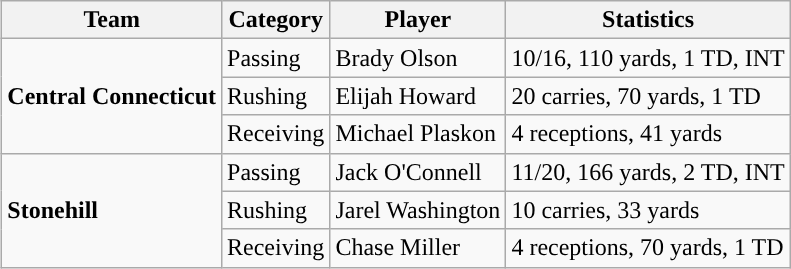<table class="wikitable" style="float: right;">
<tr>
<th>Team</th>
<th>Category</th>
<th>Player</th>
<th>Statistics</th>
</tr>
<tr>
<td rowspan=3><strong>Central Connecticut</strong></td>
<td>Passing</td>
<td>Brady Olson</td>
<td>10/16, 110 yards, 1 TD, INT</td>
</tr>
<tr>
<td>Rushing</td>
<td>Elijah Howard</td>
<td>20 carries, 70 yards, 1 TD</td>
</tr>
<tr>
<td>Receiving</td>
<td>Michael Plaskon</td>
<td>4 receptions, 41 yards</td>
</tr>
<tr>
<td rowspan=3><strong>Stonehill</strong></td>
<td>Passing</td>
<td>Jack O'Connell</td>
<td>11/20, 166 yards, 2 TD, INT</td>
</tr>
<tr>
<td>Rushing</td>
<td>Jarel Washington</td>
<td>10 carries, 33 yards</td>
</tr>
<tr>
<td>Receiving</td>
<td>Chase Miller</td>
<td>4 receptions, 70 yards, 1 TD</td>
</tr>
</table>
